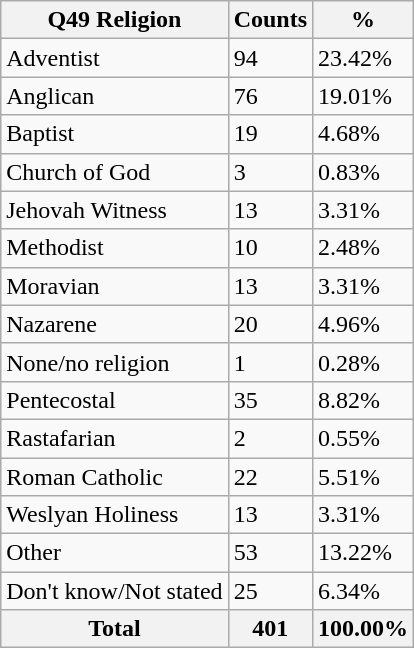<table class="wikitable sortable">
<tr>
<th>Q49 Religion</th>
<th>Counts</th>
<th>%</th>
</tr>
<tr>
<td>Adventist</td>
<td>94</td>
<td>23.42%</td>
</tr>
<tr>
<td>Anglican</td>
<td>76</td>
<td>19.01%</td>
</tr>
<tr>
<td>Baptist</td>
<td>19</td>
<td>4.68%</td>
</tr>
<tr>
<td>Church of God</td>
<td>3</td>
<td>0.83%</td>
</tr>
<tr>
<td>Jehovah Witness</td>
<td>13</td>
<td>3.31%</td>
</tr>
<tr>
<td>Methodist</td>
<td>10</td>
<td>2.48%</td>
</tr>
<tr>
<td>Moravian</td>
<td>13</td>
<td>3.31%</td>
</tr>
<tr>
<td>Nazarene</td>
<td>20</td>
<td>4.96%</td>
</tr>
<tr>
<td>None/no religion</td>
<td>1</td>
<td>0.28%</td>
</tr>
<tr>
<td>Pentecostal</td>
<td>35</td>
<td>8.82%</td>
</tr>
<tr>
<td>Rastafarian</td>
<td>2</td>
<td>0.55%</td>
</tr>
<tr>
<td>Roman Catholic</td>
<td>22</td>
<td>5.51%</td>
</tr>
<tr>
<td>Weslyan Holiness</td>
<td>13</td>
<td>3.31%</td>
</tr>
<tr>
<td>Other</td>
<td>53</td>
<td>13.22%</td>
</tr>
<tr>
<td>Don't know/Not stated</td>
<td>25</td>
<td>6.34%</td>
</tr>
<tr>
<th>Total</th>
<th>401</th>
<th>100.00%</th>
</tr>
</table>
